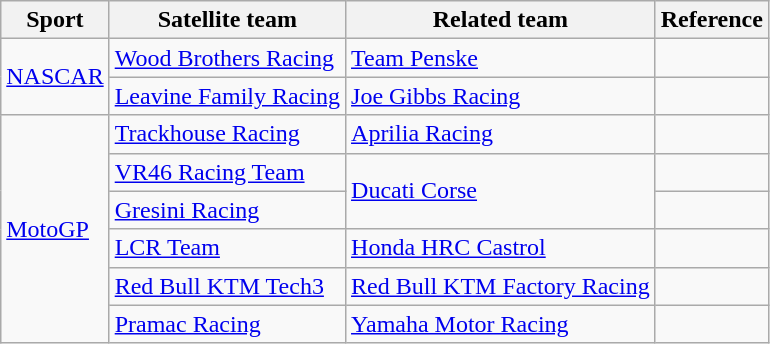<table class="wikitable">
<tr>
<th>Sport</th>
<th>Satellite team</th>
<th>Related team</th>
<th>Reference</th>
</tr>
<tr>
<td rowspan="2"><a href='#'>NASCAR</a></td>
<td><a href='#'>Wood Brothers Racing</a></td>
<td><a href='#'>Team Penske</a></td>
<td></td>
</tr>
<tr>
<td><a href='#'>Leavine Family Racing</a></td>
<td><a href='#'>Joe Gibbs Racing</a></td>
<td></td>
</tr>
<tr>
<td rowspan="6"><a href='#'>MotoGP</a></td>
<td><a href='#'>Trackhouse Racing</a></td>
<td><a href='#'>Aprilia Racing</a></td>
<td></td>
</tr>
<tr>
<td><a href='#'>VR46 Racing Team</a></td>
<td rowspan="2"><a href='#'>Ducati Corse</a></td>
<td></td>
</tr>
<tr>
<td><a href='#'>Gresini Racing</a></td>
<td></td>
</tr>
<tr>
<td><a href='#'>LCR Team</a></td>
<td><a href='#'>Honda HRC Castrol</a></td>
<td></td>
</tr>
<tr>
<td><a href='#'>Red Bull KTM Tech3</a></td>
<td><a href='#'>Red Bull KTM Factory Racing</a></td>
<td></td>
</tr>
<tr>
<td><a href='#'>Pramac Racing</a></td>
<td><a href='#'>Yamaha Motor Racing</a></td>
<td></td>
</tr>
</table>
